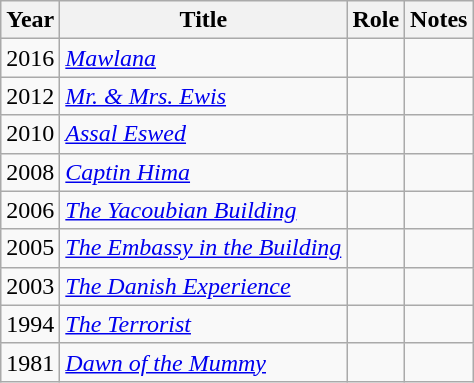<table class="wikitable sortable">
<tr>
<th>Year</th>
<th>Title</th>
<th>Role</th>
<th class="unsortable">Notes</th>
</tr>
<tr>
<td>2016</td>
<td><em><a href='#'>Mawlana</a></em></td>
<td></td>
<td></td>
</tr>
<tr>
<td>2012</td>
<td><em><a href='#'>Mr. & Mrs. Ewis</a></em></td>
<td></td>
<td></td>
</tr>
<tr>
<td>2010</td>
<td><em><a href='#'>Assal Eswed</a></em></td>
<td></td>
<td></td>
</tr>
<tr>
<td>2008</td>
<td><em><a href='#'>Captin Hima</a></em></td>
<td></td>
<td></td>
</tr>
<tr>
<td>2006</td>
<td><em><a href='#'>The Yacoubian Building</a></em></td>
<td></td>
<td></td>
</tr>
<tr>
<td>2005</td>
<td><em><a href='#'>The Embassy in the Building</a></em></td>
<td></td>
<td></td>
</tr>
<tr>
<td>2003</td>
<td><em><a href='#'>The Danish Experience</a></em></td>
<td></td>
<td></td>
</tr>
<tr>
<td>1994</td>
<td><em><a href='#'>The Terrorist</a></em></td>
<td></td>
<td></td>
</tr>
<tr>
<td>1981</td>
<td><em><a href='#'>Dawn of the Mummy</a></em></td>
<td></td>
<td></td>
</tr>
</table>
